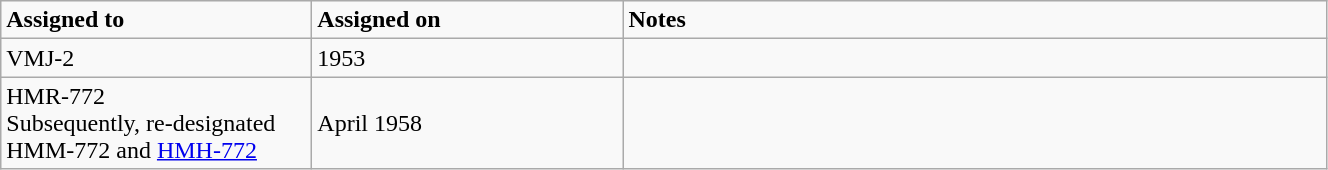<table class="wikitable" style="width: 70%;">
<tr>
<td style="width: 200px;"><strong>Assigned to</strong></td>
<td style="width: 200px;"><strong>Assigned on</strong></td>
<td><strong>Notes</strong></td>
</tr>
<tr>
<td>VMJ-2</td>
<td>1953</td>
<td></td>
</tr>
<tr>
<td>HMR-772<br>Subsequently, re-designated HMM-772 and <a href='#'>HMH-772</a></td>
<td>April 1958</td>
<td></td>
</tr>
</table>
